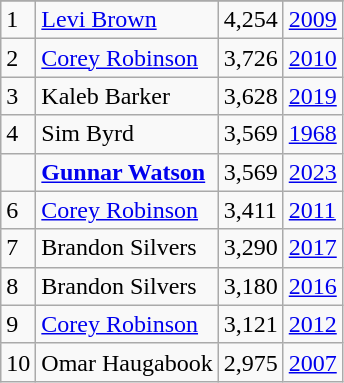<table class="wikitable">
<tr>
</tr>
<tr>
<td>1</td>
<td><a href='#'>Levi Brown</a></td>
<td>4,254</td>
<td><a href='#'>2009</a></td>
</tr>
<tr>
<td>2</td>
<td><a href='#'>Corey Robinson</a></td>
<td>3,726</td>
<td><a href='#'>2010</a></td>
</tr>
<tr>
<td>3</td>
<td>Kaleb Barker</td>
<td>3,628</td>
<td><a href='#'>2019</a></td>
</tr>
<tr>
<td>4</td>
<td>Sim Byrd</td>
<td>3,569</td>
<td><a href='#'>1968</a></td>
</tr>
<tr>
<td></td>
<td><strong><a href='#'>Gunnar Watson</a></strong></td>
<td>3,569</td>
<td><a href='#'>2023</a></td>
</tr>
<tr>
<td>6</td>
<td><a href='#'>Corey Robinson</a></td>
<td>3,411</td>
<td><a href='#'>2011</a></td>
</tr>
<tr>
<td>7</td>
<td>Brandon Silvers</td>
<td>3,290</td>
<td><a href='#'>2017</a></td>
</tr>
<tr>
<td>8</td>
<td>Brandon Silvers</td>
<td>3,180</td>
<td><a href='#'>2016</a></td>
</tr>
<tr>
<td>9</td>
<td><a href='#'>Corey Robinson</a></td>
<td>3,121</td>
<td><a href='#'>2012</a></td>
</tr>
<tr>
<td>10</td>
<td>Omar Haugabook</td>
<td>2,975</td>
<td><a href='#'>2007</a></td>
</tr>
</table>
